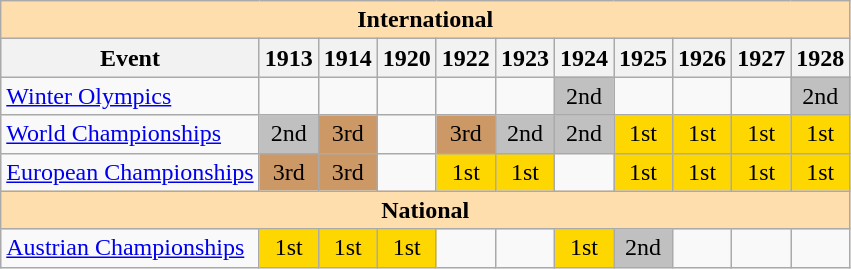<table class="wikitable" style="text-align:center">
<tr>
<th style="background-color: #ffdead; " colspan=11 align=center>International</th>
</tr>
<tr>
<th>Event</th>
<th>1913</th>
<th>1914</th>
<th>1920</th>
<th>1922</th>
<th>1923</th>
<th>1924</th>
<th>1925</th>
<th>1926</th>
<th>1927</th>
<th>1928</th>
</tr>
<tr>
<td align=left><a href='#'>Winter Olympics</a></td>
<td></td>
<td></td>
<td></td>
<td></td>
<td></td>
<td bgcolor=silver>2nd</td>
<td></td>
<td></td>
<td></td>
<td bgcolor=silver>2nd</td>
</tr>
<tr>
<td align=left><a href='#'>World Championships</a></td>
<td bgcolor=silver>2nd</td>
<td bgcolor=cc9966>3rd</td>
<td></td>
<td bgcolor=cc9966>3rd</td>
<td bgcolor=silver>2nd</td>
<td bgcolor=silver>2nd</td>
<td bgcolor=gold>1st</td>
<td bgcolor="gold">1st</td>
<td bgcolor=gold>1st</td>
<td bgcolor=gold>1st</td>
</tr>
<tr>
<td align=left><a href='#'>European Championships</a></td>
<td bgcolor=cc9966>3rd</td>
<td bgcolor=cc9966>3rd</td>
<td></td>
<td bgcolor=gold>1st</td>
<td bgcolor=gold>1st</td>
<td></td>
<td bgcolor=gold>1st</td>
<td bgcolor=gold>1st</td>
<td bgcolor=gold>1st</td>
<td bgcolor=gold>1st</td>
</tr>
<tr>
<th style="background-color: #ffdead; " colspan=11 align=center>National</th>
</tr>
<tr>
<td align=left><a href='#'>Austrian Championships</a></td>
<td bgcolor=gold>1st</td>
<td bgcolor=gold>1st</td>
<td bgcolor=gold>1st</td>
<td></td>
<td></td>
<td bgcolor=gold>1st</td>
<td bgcolor=silver>2nd</td>
<td></td>
<td></td>
<td></td>
</tr>
</table>
